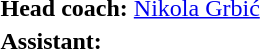<table>
<tr>
<td><strong>Head coach:</strong></td>
<td><a href='#'>Nikola Grbić</a></td>
</tr>
<tr>
<td><strong>Assistant:</strong></td>
<td></td>
</tr>
</table>
